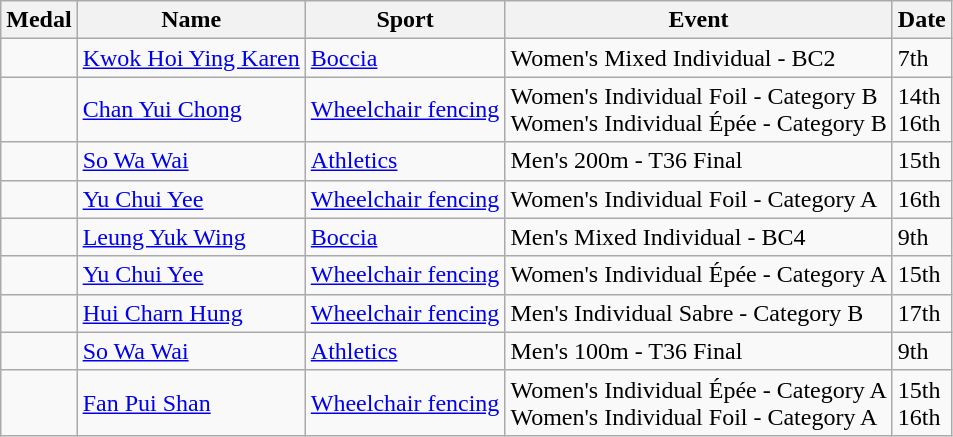<table class="wikitable sortable">
<tr>
<th>Medal</th>
<th>Name</th>
<th>Sport</th>
<th>Event</th>
<th>Date</th>
</tr>
<tr>
<td></td>
<td><a href='#'>Kwok Hoi Ying Karen</a></td>
<td><a href='#'>Boccia</a></td>
<td>Women's Mixed Individual - BC2</td>
<td>7th</td>
</tr>
<tr>
<td></td>
<td><a href='#'>Chan Yui Chong</a></td>
<td><a href='#'>Wheelchair fencing</a></td>
<td>Women's Individual Foil - Category B<br>Women's Individual Épée - Category B</td>
<td>14th<br>16th</td>
</tr>
<tr>
<td></td>
<td><a href='#'>So Wa Wai</a></td>
<td><a href='#'>Athletics</a></td>
<td>Men's 200m - T36 Final</td>
<td>15th</td>
</tr>
<tr>
<td></td>
<td><a href='#'>Yu Chui Yee</a></td>
<td><a href='#'>Wheelchair fencing</a></td>
<td>Women's Individual Foil - Category A</td>
<td>16th</td>
</tr>
<tr>
<td></td>
<td><a href='#'>Leung Yuk Wing</a></td>
<td><a href='#'>Boccia</a></td>
<td>Men's Mixed Individual - BC4</td>
<td>9th</td>
</tr>
<tr>
<td></td>
<td><a href='#'>Yu Chui Yee</a></td>
<td><a href='#'>Wheelchair fencing</a></td>
<td>Women's Individual Épée - Category A</td>
<td>15th</td>
</tr>
<tr>
<td></td>
<td><a href='#'>Hui Charn Hung</a></td>
<td><a href='#'>Wheelchair fencing</a></td>
<td>Men's Individual Sabre - Category B</td>
<td>17th</td>
</tr>
<tr>
<td></td>
<td><a href='#'>So Wa Wai</a></td>
<td><a href='#'>Athletics</a></td>
<td>Men's 100m - T36 Final</td>
<td>9th</td>
</tr>
<tr>
<td></td>
<td><a href='#'>Fan Pui Shan</a></td>
<td><a href='#'>Wheelchair fencing</a></td>
<td>Women's Individual Épée - Category A<br>Women's Individual Foil - Category A</td>
<td>15th<br>16th</td>
</tr>
</table>
